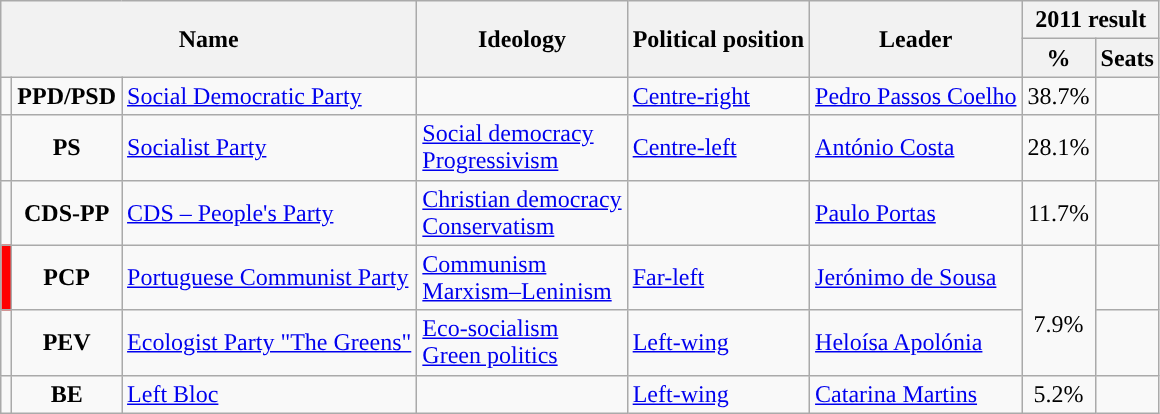<table class="wikitable">
<tr>
<th rowspan="2" colspan="3">Name</th>
<th rowspan="2">Ideology</th>
<th rowspan="2">Political position</th>
<th rowspan="2">Leader</th>
<th colspan="2">2011 result</th>
</tr>
<tr>
<th>%</th>
<th>Seats</th>
</tr>
<tr>
<td style="background:"></td>
<td style="text-align:center;"><strong>PPD/PSD</strong></td>
<td><a href='#'>Social Democratic Party</a><br></td>
<td></td>
<td><a href='#'>Centre-right</a></td>
<td><a href='#'>Pedro Passos Coelho</a></td>
<td style="text-align:center;">38.7%</td>
<td></td>
</tr>
<tr>
<td style="background:"></td>
<td style="text-align:center;"><strong>PS</strong></td>
<td><a href='#'>Socialist Party</a><br></td>
<td><a href='#'>Social democracy</a><br><a href='#'>Progressivism</a></td>
<td><a href='#'>Centre-left</a></td>
<td><a href='#'>António Costa</a></td>
<td style="text-align:center;">28.1%</td>
<td></td>
</tr>
<tr>
<td style="background:"></td>
<td style="text-align:center;"><strong>CDS-PP</strong></td>
<td><a href='#'>CDS – People's Party</a><br></td>
<td><a href='#'>Christian democracy</a><br><a href='#'>Conservatism</a></td>
<td></td>
<td><a href='#'>Paulo Portas</a></td>
<td style="text-align:center;">11.7%</td>
<td></td>
</tr>
<tr>
<td style="background:#f00;"></td>
<td style="text-align:center;"><strong>PCP</strong></td>
<td><a href='#'>Portuguese Communist Party</a><br></td>
<td><a href='#'>Communism</a><br><a href='#'>Marxism–Leninism</a></td>
<td><a href='#'>Far-left</a></td>
<td><a href='#'>Jerónimo de Sousa</a></td>
<td rowspan="2" style="text-align:center;"><br>7.9%<br></td>
<td></td>
</tr>
<tr>
<td style="background:"></td>
<td style="text-align:center;"><strong>PEV</strong></td>
<td><a href='#'>Ecologist Party "The Greens"</a><br></td>
<td><a href='#'>Eco-socialism</a><br><a href='#'>Green politics</a></td>
<td><a href='#'>Left-wing</a></td>
<td><a href='#'>Heloísa Apolónia</a></td>
<td></td>
</tr>
<tr>
<td style="background:"></td>
<td style="text-align:center;"><strong>BE</strong></td>
<td><a href='#'>Left Bloc</a><br></td>
<td></td>
<td><a href='#'>Left-wing</a></td>
<td><a href='#'>Catarina Martins</a></td>
<td style="text-align:center;">5.2%</td>
<td></td>
</tr>
</table>
